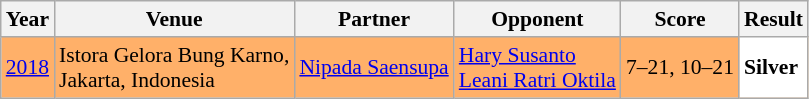<table class="sortable wikitable" style="font-size: 90%;">
<tr>
<th>Year</th>
<th>Venue</th>
<th>Partner</th>
<th>Opponent</th>
<th>Score</th>
<th>Result</th>
</tr>
<tr style="background:#FFB069">
<td align="center"><a href='#'>2018</a></td>
<td align="left">Istora Gelora Bung Karno,<br>Jakarta, Indonesia</td>
<td align="left"> <a href='#'>Nipada Saensupa</a></td>
<td align="left"> <a href='#'>Hary Susanto</a><br> <a href='#'>Leani Ratri Oktila</a></td>
<td align="left">7–21, 10–21</td>
<td style="text-align:left; background:white"> <strong>Silver</strong></td>
</tr>
</table>
